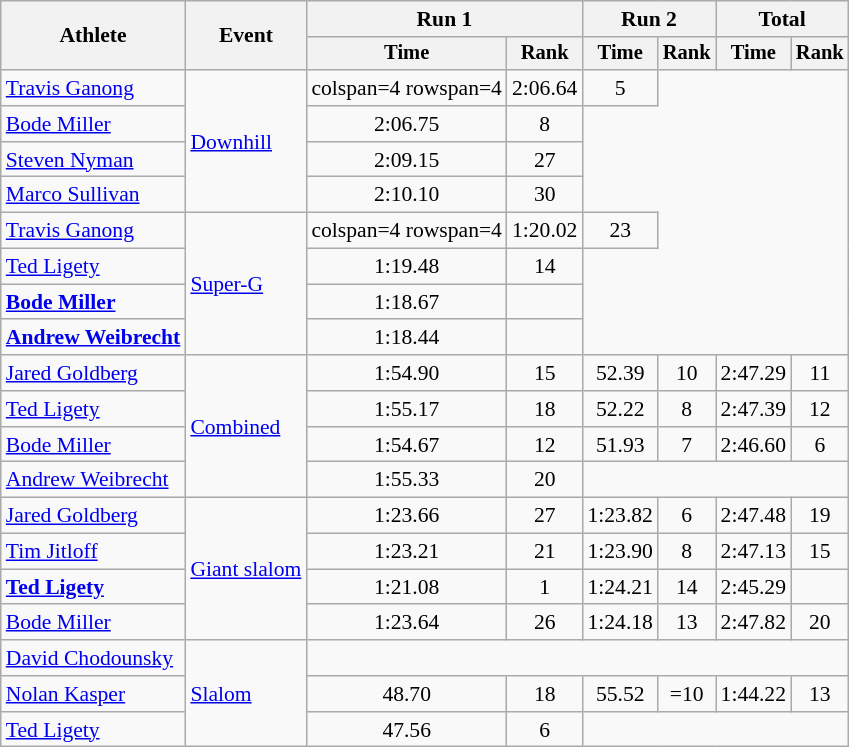<table class=wikitable style=font-size:90%;text-align:center>
<tr>
<th rowspan=2>Athlete</th>
<th rowspan=2>Event</th>
<th colspan=2>Run 1</th>
<th colspan=2>Run 2</th>
<th colspan=2>Total</th>
</tr>
<tr style=font-size:95%>
<th>Time</th>
<th>Rank</th>
<th>Time</th>
<th>Rank</th>
<th>Time</th>
<th>Rank</th>
</tr>
<tr>
<td align=left><a href='#'>Travis Ganong</a></td>
<td align=left rowspan=4><a href='#'>Downhill</a></td>
<td>colspan=4 rowspan=4 </td>
<td>2:06.64</td>
<td>5</td>
</tr>
<tr>
<td align=left><a href='#'>Bode Miller</a></td>
<td>2:06.75</td>
<td>8</td>
</tr>
<tr>
<td align=left><a href='#'>Steven Nyman</a></td>
<td>2:09.15</td>
<td>27</td>
</tr>
<tr>
<td align=left><a href='#'>Marco Sullivan</a></td>
<td>2:10.10</td>
<td>30</td>
</tr>
<tr>
<td align=left><a href='#'>Travis Ganong</a></td>
<td align=left rowspan=4><a href='#'>Super-G</a></td>
<td>colspan=4 rowspan=4 </td>
<td>1:20.02</td>
<td>23</td>
</tr>
<tr>
<td align=left><a href='#'>Ted Ligety</a></td>
<td>1:19.48</td>
<td>14</td>
</tr>
<tr>
<td align=left><strong><a href='#'>Bode Miller</a></strong></td>
<td>1:18.67</td>
<td></td>
</tr>
<tr>
<td align=left><strong><a href='#'>Andrew Weibrecht</a></strong></td>
<td>1:18.44</td>
<td></td>
</tr>
<tr>
<td align=left><a href='#'>Jared Goldberg</a></td>
<td align=left rowspan=4><a href='#'>Combined</a></td>
<td>1:54.90</td>
<td>15</td>
<td>52.39</td>
<td>10</td>
<td>2:47.29</td>
<td>11</td>
</tr>
<tr>
<td align=left><a href='#'>Ted Ligety</a></td>
<td>1:55.17</td>
<td>18</td>
<td>52.22</td>
<td>8</td>
<td>2:47.39</td>
<td>12</td>
</tr>
<tr>
<td align=left><a href='#'>Bode Miller</a></td>
<td>1:54.67</td>
<td>12</td>
<td>51.93</td>
<td>7</td>
<td>2:46.60</td>
<td>6</td>
</tr>
<tr>
<td align=left><a href='#'>Andrew Weibrecht</a></td>
<td>1:55.33</td>
<td>20</td>
<td colspan=4></td>
</tr>
<tr>
<td align=left><a href='#'>Jared Goldberg</a></td>
<td align=left rowspan=4><a href='#'>Giant slalom</a></td>
<td>1:23.66</td>
<td>27</td>
<td>1:23.82</td>
<td>6</td>
<td>2:47.48</td>
<td>19</td>
</tr>
<tr>
<td align=left><a href='#'>Tim Jitloff</a></td>
<td>1:23.21</td>
<td>21</td>
<td>1:23.90</td>
<td>8</td>
<td>2:47.13</td>
<td>15</td>
</tr>
<tr>
<td align=left><strong><a href='#'>Ted Ligety</a></strong></td>
<td>1:21.08</td>
<td>1</td>
<td>1:24.21</td>
<td>14</td>
<td>2:45.29</td>
<td></td>
</tr>
<tr>
<td align=left><a href='#'>Bode Miller</a></td>
<td>1:23.64</td>
<td>26</td>
<td>1:24.18</td>
<td>13</td>
<td>2:47.82</td>
<td>20</td>
</tr>
<tr>
<td align=left><a href='#'>David Chodounsky</a></td>
<td align=left rowspan=3><a href='#'>Slalom</a></td>
<td colspan=6></td>
</tr>
<tr>
<td align=left><a href='#'>Nolan Kasper</a></td>
<td>48.70</td>
<td>18</td>
<td>55.52</td>
<td>=10</td>
<td>1:44.22</td>
<td>13</td>
</tr>
<tr>
<td align=left><a href='#'>Ted Ligety</a></td>
<td>47.56</td>
<td>6</td>
<td colspan=4></td>
</tr>
</table>
